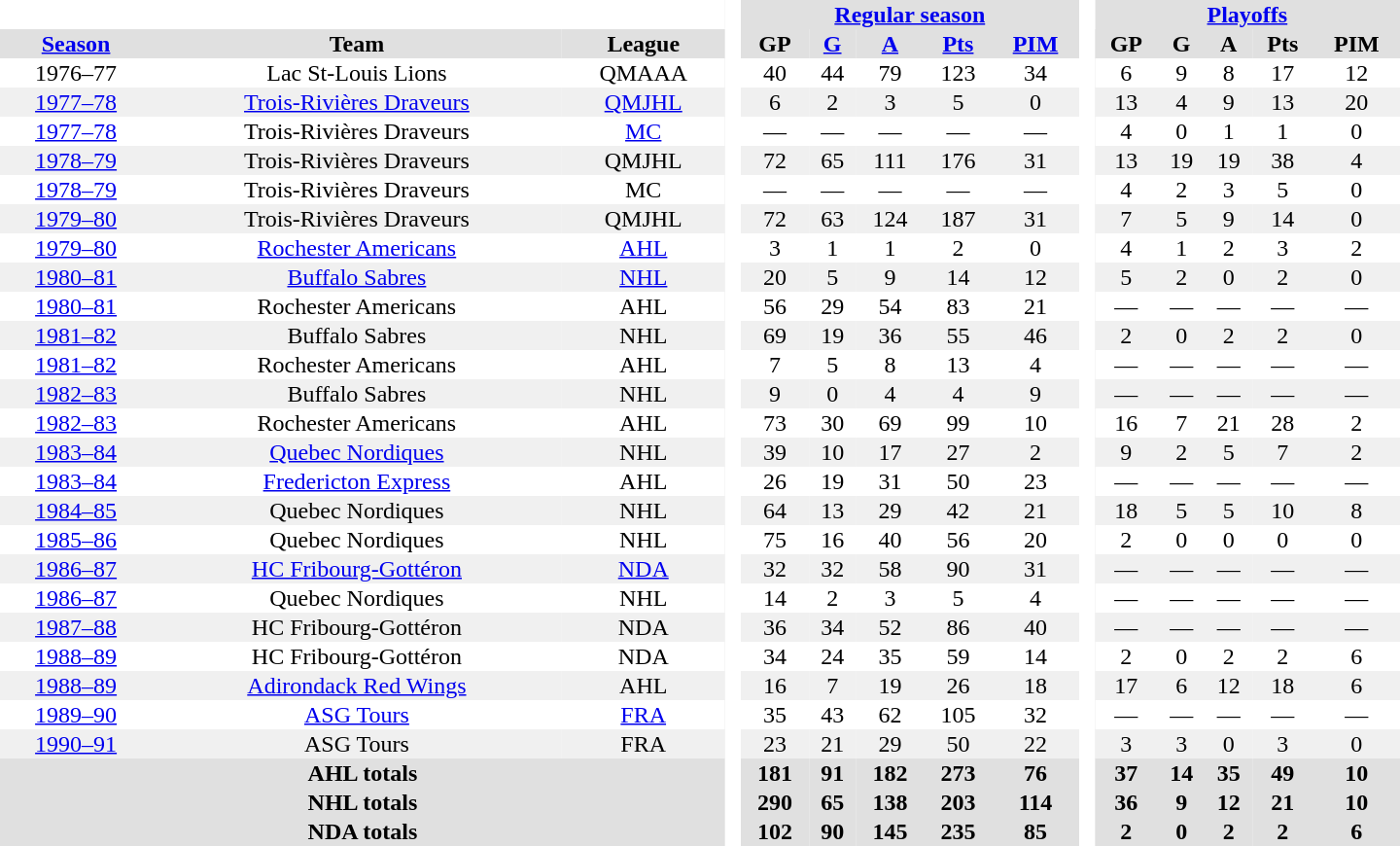<table border="0" cellpadding="1" cellspacing="0" style="text-align:center; width:60em">
<tr bgcolor="#e0e0e0">
<th colspan="3" bgcolor="#ffffff"> </th>
<th rowspan="99" bgcolor="#ffffff"> </th>
<th colspan="5"><a href='#'>Regular season</a></th>
<th rowspan="99" bgcolor="#ffffff"> </th>
<th colspan="5"><a href='#'>Playoffs</a></th>
</tr>
<tr bgcolor="#e0e0e0">
<th><a href='#'>Season</a></th>
<th>Team</th>
<th>League</th>
<th>GP</th>
<th><a href='#'>G</a></th>
<th><a href='#'>A</a></th>
<th><a href='#'>Pts</a></th>
<th><a href='#'>PIM</a></th>
<th>GP</th>
<th>G</th>
<th>A</th>
<th>Pts</th>
<th>PIM</th>
</tr>
<tr>
<td>1976–77</td>
<td>Lac St-Louis Lions</td>
<td>QMAAA</td>
<td>40</td>
<td>44</td>
<td>79</td>
<td>123</td>
<td>34</td>
<td>6</td>
<td>9</td>
<td>8</td>
<td>17</td>
<td>12</td>
</tr>
<tr bgcolor="#f0f0f0">
<td><a href='#'>1977–78</a></td>
<td><a href='#'>Trois-Rivières Draveurs</a></td>
<td><a href='#'>QMJHL</a></td>
<td>6</td>
<td>2</td>
<td>3</td>
<td>5</td>
<td>0</td>
<td>13</td>
<td>4</td>
<td>9</td>
<td>13</td>
<td>20</td>
</tr>
<tr>
<td><a href='#'>1977–78</a></td>
<td>Trois-Rivières Draveurs</td>
<td><a href='#'>MC</a></td>
<td>—</td>
<td>—</td>
<td>—</td>
<td>—</td>
<td>—</td>
<td>4</td>
<td>0</td>
<td>1</td>
<td>1</td>
<td>0</td>
</tr>
<tr bgcolor="#f0f0f0">
<td><a href='#'>1978–79</a></td>
<td>Trois-Rivières Draveurs</td>
<td>QMJHL</td>
<td>72</td>
<td>65</td>
<td>111</td>
<td>176</td>
<td>31</td>
<td>13</td>
<td>19</td>
<td>19</td>
<td>38</td>
<td>4</td>
</tr>
<tr>
<td><a href='#'>1978–79</a></td>
<td>Trois-Rivières Draveurs</td>
<td>MC</td>
<td>—</td>
<td>—</td>
<td>—</td>
<td>—</td>
<td>—</td>
<td>4</td>
<td>2</td>
<td>3</td>
<td>5</td>
<td>0</td>
</tr>
<tr bgcolor="#f0f0f0">
<td><a href='#'>1979–80</a></td>
<td>Trois-Rivières Draveurs</td>
<td>QMJHL</td>
<td>72</td>
<td>63</td>
<td>124</td>
<td>187</td>
<td>31</td>
<td>7</td>
<td>5</td>
<td>9</td>
<td>14</td>
<td>0</td>
</tr>
<tr>
<td><a href='#'>1979–80</a></td>
<td><a href='#'>Rochester Americans</a></td>
<td><a href='#'>AHL</a></td>
<td>3</td>
<td>1</td>
<td>1</td>
<td>2</td>
<td>0</td>
<td>4</td>
<td>1</td>
<td>2</td>
<td>3</td>
<td>2</td>
</tr>
<tr bgcolor="#f0f0f0">
<td><a href='#'>1980–81</a></td>
<td><a href='#'>Buffalo Sabres</a></td>
<td><a href='#'>NHL</a></td>
<td>20</td>
<td>5</td>
<td>9</td>
<td>14</td>
<td>12</td>
<td>5</td>
<td>2</td>
<td>0</td>
<td>2</td>
<td>0</td>
</tr>
<tr>
<td><a href='#'>1980–81</a></td>
<td>Rochester Americans</td>
<td>AHL</td>
<td>56</td>
<td>29</td>
<td>54</td>
<td>83</td>
<td>21</td>
<td>—</td>
<td>—</td>
<td>—</td>
<td>—</td>
<td>—</td>
</tr>
<tr bgcolor="#f0f0f0">
<td><a href='#'>1981–82</a></td>
<td>Buffalo Sabres</td>
<td>NHL</td>
<td>69</td>
<td>19</td>
<td>36</td>
<td>55</td>
<td>46</td>
<td>2</td>
<td>0</td>
<td>2</td>
<td>2</td>
<td>0</td>
</tr>
<tr>
<td><a href='#'>1981–82</a></td>
<td>Rochester Americans</td>
<td>AHL</td>
<td>7</td>
<td>5</td>
<td>8</td>
<td>13</td>
<td>4</td>
<td>—</td>
<td>—</td>
<td>—</td>
<td>—</td>
<td>—</td>
</tr>
<tr bgcolor="#f0f0f0">
<td><a href='#'>1982–83</a></td>
<td>Buffalo Sabres</td>
<td>NHL</td>
<td>9</td>
<td>0</td>
<td>4</td>
<td>4</td>
<td>9</td>
<td>—</td>
<td>—</td>
<td>—</td>
<td>—</td>
<td>—</td>
</tr>
<tr>
<td><a href='#'>1982–83</a></td>
<td>Rochester Americans</td>
<td>AHL</td>
<td>73</td>
<td>30</td>
<td>69</td>
<td>99</td>
<td>10</td>
<td>16</td>
<td>7</td>
<td>21</td>
<td>28</td>
<td>2</td>
</tr>
<tr bgcolor="#f0f0f0">
<td><a href='#'>1983–84</a></td>
<td><a href='#'>Quebec Nordiques</a></td>
<td>NHL</td>
<td>39</td>
<td>10</td>
<td>17</td>
<td>27</td>
<td>2</td>
<td>9</td>
<td>2</td>
<td>5</td>
<td>7</td>
<td>2</td>
</tr>
<tr>
<td><a href='#'>1983–84</a></td>
<td><a href='#'>Fredericton Express</a></td>
<td>AHL</td>
<td>26</td>
<td>19</td>
<td>31</td>
<td>50</td>
<td>23</td>
<td>—</td>
<td>—</td>
<td>—</td>
<td>—</td>
<td>—</td>
</tr>
<tr bgcolor="#f0f0f0">
<td><a href='#'>1984–85</a></td>
<td>Quebec Nordiques</td>
<td>NHL</td>
<td>64</td>
<td>13</td>
<td>29</td>
<td>42</td>
<td>21</td>
<td>18</td>
<td>5</td>
<td>5</td>
<td>10</td>
<td>8</td>
</tr>
<tr>
<td><a href='#'>1985–86</a></td>
<td>Quebec Nordiques</td>
<td>NHL</td>
<td>75</td>
<td>16</td>
<td>40</td>
<td>56</td>
<td>20</td>
<td>2</td>
<td>0</td>
<td>0</td>
<td>0</td>
<td>0</td>
</tr>
<tr bgcolor="#f0f0f0">
<td><a href='#'>1986–87</a></td>
<td><a href='#'>HC Fribourg-Gottéron</a></td>
<td><a href='#'>NDA</a></td>
<td>32</td>
<td>32</td>
<td>58</td>
<td>90</td>
<td>31</td>
<td>—</td>
<td>—</td>
<td>—</td>
<td>—</td>
<td>—</td>
</tr>
<tr>
<td><a href='#'>1986–87</a></td>
<td>Quebec Nordiques</td>
<td>NHL</td>
<td>14</td>
<td>2</td>
<td>3</td>
<td>5</td>
<td>4</td>
<td>—</td>
<td>—</td>
<td>—</td>
<td>—</td>
<td>—</td>
</tr>
<tr bgcolor="#f0f0f0">
<td><a href='#'>1987–88</a></td>
<td>HC Fribourg-Gottéron</td>
<td>NDA</td>
<td>36</td>
<td>34</td>
<td>52</td>
<td>86</td>
<td>40</td>
<td>—</td>
<td>—</td>
<td>—</td>
<td>—</td>
<td>—</td>
</tr>
<tr>
<td><a href='#'>1988–89</a></td>
<td>HC Fribourg-Gottéron</td>
<td>NDA</td>
<td>34</td>
<td>24</td>
<td>35</td>
<td>59</td>
<td>14</td>
<td>2</td>
<td>0</td>
<td>2</td>
<td>2</td>
<td>6</td>
</tr>
<tr bgcolor="#f0f0f0">
<td><a href='#'>1988–89</a></td>
<td><a href='#'>Adirondack Red Wings</a></td>
<td>AHL</td>
<td>16</td>
<td>7</td>
<td>19</td>
<td>26</td>
<td>18</td>
<td>17</td>
<td>6</td>
<td>12</td>
<td>18</td>
<td>6</td>
</tr>
<tr>
<td><a href='#'>1989–90</a></td>
<td><a href='#'>ASG Tours</a></td>
<td><a href='#'>FRA</a></td>
<td>35</td>
<td>43</td>
<td>62</td>
<td>105</td>
<td>32</td>
<td>—</td>
<td>—</td>
<td>—</td>
<td>—</td>
<td>—</td>
</tr>
<tr bgcolor="#f0f0f0">
<td><a href='#'>1990–91</a></td>
<td>ASG Tours</td>
<td>FRA</td>
<td>23</td>
<td>21</td>
<td>29</td>
<td>50</td>
<td>22</td>
<td>3</td>
<td>3</td>
<td>0</td>
<td>3</td>
<td>0</td>
</tr>
<tr bgcolor="#e0e0e0">
<th colspan="3">AHL totals</th>
<th>181</th>
<th>91</th>
<th>182</th>
<th>273</th>
<th>76</th>
<th>37</th>
<th>14</th>
<th>35</th>
<th>49</th>
<th>10</th>
</tr>
<tr bgcolor="#e0e0e0">
<th colspan="3">NHL totals</th>
<th>290</th>
<th>65</th>
<th>138</th>
<th>203</th>
<th>114</th>
<th>36</th>
<th>9</th>
<th>12</th>
<th>21</th>
<th>10</th>
</tr>
<tr bgcolor="#e0e0e0">
<th colspan="3">NDA totals</th>
<th>102</th>
<th>90</th>
<th>145</th>
<th>235</th>
<th>85</th>
<th>2</th>
<th>0</th>
<th>2</th>
<th>2</th>
<th>6</th>
</tr>
</table>
